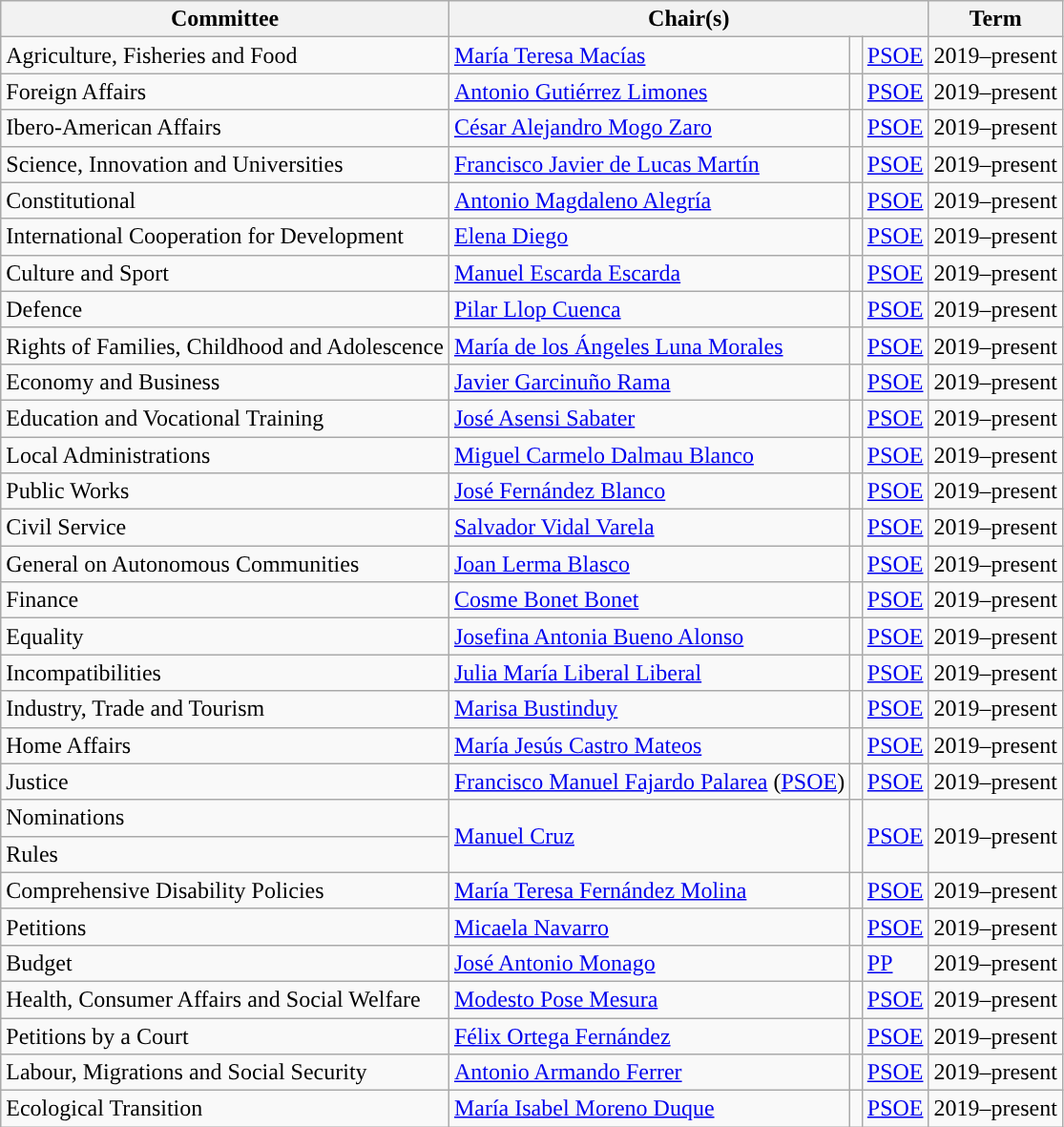<table class="wikitable">
<tr>
<th>Committee</th>
<th colspan="3">Chair(s)</th>
<th>Term</th>
</tr>
<tr>
<td>Agriculture, Fisheries and Food</td>
<td><a href='#'>María Teresa Macías</a></td>
<td width="1"></td>
<td><a href='#'>PSOE</a></td>
<td>2019–present</td>
</tr>
<tr>
<td>Foreign Affairs</td>
<td><a href='#'>Antonio Gutiérrez Limones</a></td>
<td></td>
<td><a href='#'>PSOE</a></td>
<td>2019–present</td>
</tr>
<tr>
<td>Ibero-American Affairs</td>
<td><a href='#'>César Alejandro Mogo Zaro</a></td>
<td></td>
<td><a href='#'>PSOE</a></td>
<td>2019–present</td>
</tr>
<tr>
<td>Science, Innovation and Universities</td>
<td><a href='#'>Francisco Javier de Lucas Martín</a></td>
<td></td>
<td><a href='#'>PSOE</a></td>
<td>2019–present</td>
</tr>
<tr>
<td>Constitutional</td>
<td><a href='#'>Antonio Magdaleno Alegría</a></td>
<td></td>
<td><a href='#'>PSOE</a></td>
<td>2019–present</td>
</tr>
<tr>
<td>International Cooperation for Development</td>
<td><a href='#'>Elena Diego</a></td>
<td></td>
<td><a href='#'>PSOE</a></td>
<td>2019–present</td>
</tr>
<tr>
<td>Culture and Sport</td>
<td><a href='#'>Manuel Escarda Escarda</a></td>
<td></td>
<td><a href='#'>PSOE</a></td>
<td>2019–present</td>
</tr>
<tr>
<td>Defence</td>
<td><a href='#'>Pilar Llop Cuenca</a></td>
<td></td>
<td><a href='#'>PSOE</a></td>
<td>2019–present</td>
</tr>
<tr>
<td>Rights of Families, Childhood and Adolescence</td>
<td><a href='#'>María de los Ángeles Luna Morales</a></td>
<td></td>
<td><a href='#'>PSOE</a></td>
<td>2019–present</td>
</tr>
<tr>
<td>Economy and Business</td>
<td><a href='#'>Javier Garcinuño Rama</a></td>
<td></td>
<td><a href='#'>PSOE</a></td>
<td>2019–present</td>
</tr>
<tr>
<td>Education and Vocational Training</td>
<td><a href='#'>José Asensi Sabater</a></td>
<td></td>
<td><a href='#'>PSOE</a></td>
<td>2019–present</td>
</tr>
<tr>
<td>Local Administrations</td>
<td><a href='#'>Miguel Carmelo Dalmau Blanco</a></td>
<td></td>
<td><a href='#'>PSOE</a></td>
<td>2019–present</td>
</tr>
<tr>
<td>Public Works</td>
<td><a href='#'>José Fernández Blanco</a></td>
<td></td>
<td><a href='#'>PSOE</a></td>
<td>2019–present</td>
</tr>
<tr>
<td>Civil Service</td>
<td><a href='#'>Salvador Vidal Varela</a></td>
<td></td>
<td><a href='#'>PSOE</a></td>
<td>2019–present</td>
</tr>
<tr>
<td>General on Autonomous Communities</td>
<td><a href='#'>Joan Lerma Blasco</a></td>
<td></td>
<td><a href='#'>PSOE</a></td>
<td>2019–present</td>
</tr>
<tr>
<td>Finance</td>
<td><a href='#'>Cosme Bonet Bonet</a></td>
<td></td>
<td><a href='#'>PSOE</a></td>
<td>2019–present</td>
</tr>
<tr>
<td>Equality</td>
<td><a href='#'>Josefina Antonia Bueno Alonso</a></td>
<td></td>
<td><a href='#'>PSOE</a></td>
<td>2019–present</td>
</tr>
<tr>
<td>Incompatibilities</td>
<td><a href='#'>Julia María Liberal Liberal</a></td>
<td></td>
<td><a href='#'>PSOE</a></td>
<td>2019–present</td>
</tr>
<tr>
<td>Industry, Trade and Tourism</td>
<td><a href='#'>Marisa Bustinduy</a></td>
<td></td>
<td><a href='#'>PSOE</a></td>
<td>2019–present</td>
</tr>
<tr>
<td>Home Affairs</td>
<td><a href='#'>María Jesús Castro Mateos</a></td>
<td></td>
<td><a href='#'>PSOE</a></td>
<td>2019–present</td>
</tr>
<tr>
<td>Justice</td>
<td><a href='#'>Francisco Manuel Fajardo Palarea</a> (<a href='#'>PSOE</a>)</td>
<td></td>
<td><a href='#'>PSOE</a></td>
<td>2019–present</td>
</tr>
<tr>
<td>Nominations</td>
<td rowspan="2"><a href='#'>Manuel Cruz</a></td>
<td rowspan="2"></td>
<td rowspan="2"><a href='#'>PSOE</a></td>
<td rowspan="2">2019–present</td>
</tr>
<tr>
<td>Rules</td>
</tr>
<tr>
<td>Comprehensive Disability Policies</td>
<td><a href='#'>María Teresa Fernández Molina</a></td>
<td></td>
<td><a href='#'>PSOE</a></td>
<td>2019–present</td>
</tr>
<tr>
<td>Petitions</td>
<td><a href='#'>Micaela Navarro</a></td>
<td></td>
<td><a href='#'>PSOE</a></td>
<td>2019–present</td>
</tr>
<tr>
<td>Budget</td>
<td><a href='#'>José Antonio Monago</a></td>
<td></td>
<td><a href='#'>PP</a></td>
<td>2019–present</td>
</tr>
<tr>
<td>Health, Consumer Affairs and Social Welfare</td>
<td><a href='#'>Modesto Pose Mesura</a></td>
<td></td>
<td><a href='#'>PSOE</a></td>
<td>2019–present</td>
</tr>
<tr>
<td>Petitions by a Court</td>
<td><a href='#'>Félix Ortega Fernández</a></td>
<td></td>
<td><a href='#'>PSOE</a></td>
<td>2019–present</td>
</tr>
<tr>
<td>Labour, Migrations and Social Security</td>
<td><a href='#'>Antonio Armando Ferrer</a></td>
<td></td>
<td><a href='#'>PSOE</a></td>
<td>2019–present</td>
</tr>
<tr>
<td>Ecological Transition</td>
<td><a href='#'>María Isabel Moreno Duque</a></td>
<td></td>
<td><a href='#'>PSOE</a></td>
<td>2019–present</td>
</tr>
</table>
